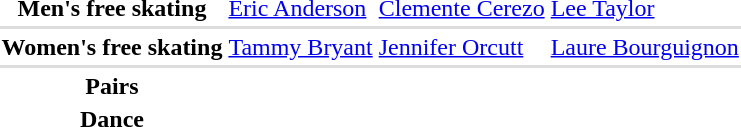<table>
<tr>
<th scope="row">Men's free skating</th>
<td> <a href='#'>Eric Anderson</a></td>
<td> <a href='#'>Clemente Cerezo</a></td>
<td> <a href='#'>Lee Taylor</a></td>
</tr>
<tr bgcolor=#DDDDDD>
<td colspan=4></td>
</tr>
<tr>
<th scope="row">Women's free skating</th>
<td> <a href='#'>Tammy Bryant</a></td>
<td> <a href='#'>Jennifer Orcutt</a></td>
<td> <a href='#'>Laure Bourguignon</a></td>
</tr>
<tr bgcolor=#DDDDDD>
<td colspan=4></td>
</tr>
<tr>
<th scope="row">Pairs</th>
<td></td>
<td></td>
<td></td>
</tr>
<tr>
<th scope="row">Dance</th>
<td></td>
<td></td>
<td></td>
</tr>
</table>
